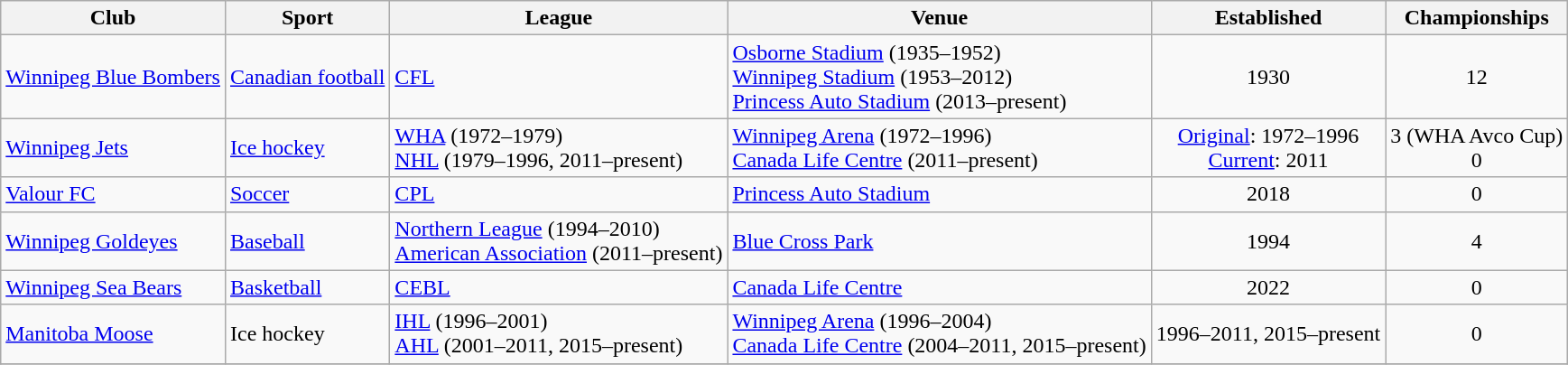<table class="wikitable">
<tr>
<th>Club</th>
<th>Sport</th>
<th>League</th>
<th>Venue</th>
<th>Established</th>
<th>Championships</th>
</tr>
<tr>
<td><a href='#'>Winnipeg Blue Bombers</a></td>
<td><a href='#'>Canadian football</a></td>
<td><a href='#'>CFL</a></td>
<td><a href='#'>Osborne Stadium</a> (1935–1952)<br><a href='#'>Winnipeg Stadium</a> (1953–2012)<br><a href='#'>Princess Auto Stadium</a> (2013–present)</td>
<td style="text-align:center;">1930</td>
<td style="text-align:center;">12</td>
</tr>
<tr>
<td><a href='#'>Winnipeg Jets</a></td>
<td><a href='#'>Ice hockey</a></td>
<td><a href='#'>WHA</a> (1972–1979)<br> <a href='#'>NHL</a> (1979–1996, 2011–present)</td>
<td><a href='#'>Winnipeg Arena</a> (1972–1996)<br><a href='#'>Canada Life Centre</a> (2011–present)</td>
<td style="text-align:center;"><a href='#'>Original</a>: 1972–1996<br><a href='#'>Current</a>: 2011</td>
<td style="text-align:center;">3 (WHA Avco Cup)<br> 0</td>
</tr>
<tr>
<td><a href='#'>Valour FC</a></td>
<td><a href='#'>Soccer</a></td>
<td><a href='#'>CPL</a></td>
<td><a href='#'>Princess Auto Stadium</a></td>
<td style="text-align:center;">2018</td>
<td style="text-align:center;">0</td>
</tr>
<tr>
<td><a href='#'>Winnipeg Goldeyes</a></td>
<td><a href='#'>Baseball</a></td>
<td><a href='#'>Northern League</a> (1994–2010)<br><a href='#'>American Association</a> (2011–present)</td>
<td><a href='#'>Blue Cross Park</a></td>
<td style="text-align:center;">1994</td>
<td style="text-align:center;">4</td>
</tr>
<tr>
<td><a href='#'>Winnipeg Sea Bears</a></td>
<td><a href='#'>Basketball</a></td>
<td><a href='#'>CEBL</a></td>
<td><a href='#'>Canada Life Centre</a></td>
<td style="text-align:center;">2022</td>
<td style="text-align:center;">0</td>
</tr>
<tr>
<td><a href='#'>Manitoba Moose</a></td>
<td>Ice hockey</td>
<td><a href='#'>IHL</a> (1996–2001)<br><a href='#'>AHL</a> (2001–2011, 2015–present)</td>
<td><a href='#'>Winnipeg Arena</a> (1996–2004)<br><a href='#'>Canada Life Centre</a> (2004–2011, 2015–present)</td>
<td style="text-align:center;">1996–2011, 2015–present</td>
<td style="text-align:center;">0</td>
</tr>
<tr>
</tr>
</table>
